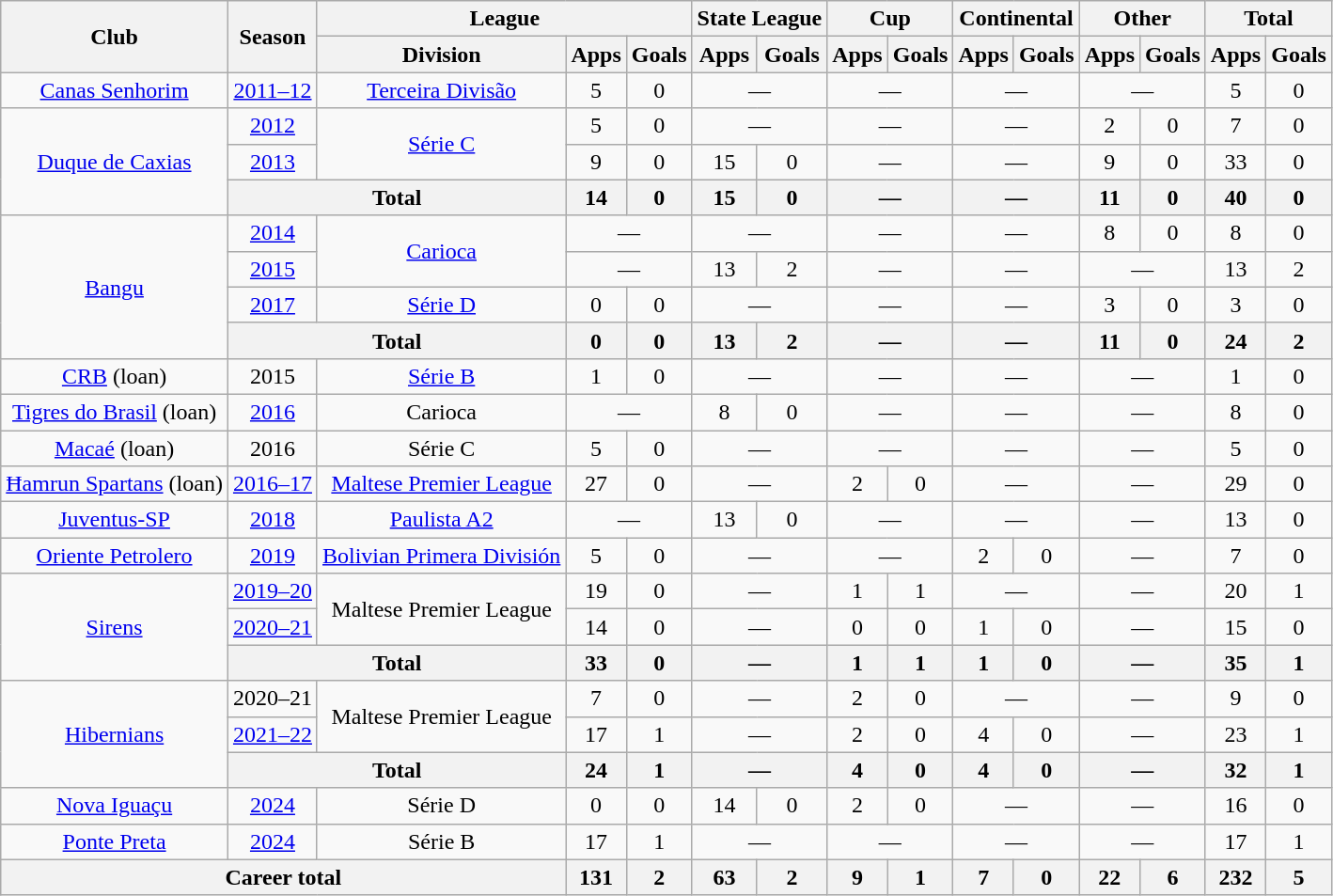<table class="wikitable" style="text-align: center">
<tr>
<th rowspan="2">Club</th>
<th rowspan="2">Season</th>
<th colspan="3">League</th>
<th colspan="2">State League</th>
<th colspan="2">Cup</th>
<th colspan="2">Continental</th>
<th colspan="2">Other</th>
<th colspan="2">Total</th>
</tr>
<tr>
<th>Division</th>
<th>Apps</th>
<th>Goals</th>
<th>Apps</th>
<th>Goals</th>
<th>Apps</th>
<th>Goals</th>
<th>Apps</th>
<th>Goals</th>
<th>Apps</th>
<th>Goals</th>
<th>Apps</th>
<th>Goals</th>
</tr>
<tr>
<td><a href='#'>Canas Senhorim</a></td>
<td><a href='#'>2011–12</a></td>
<td><a href='#'>Terceira Divisão</a></td>
<td>5</td>
<td>0</td>
<td colspan="2">—</td>
<td colspan="2">—</td>
<td colspan="2">—</td>
<td colspan="2">—</td>
<td>5</td>
<td>0</td>
</tr>
<tr>
<td rowspan="3"><a href='#'>Duque de Caxias</a></td>
<td><a href='#'>2012</a></td>
<td rowspan="2"><a href='#'>Série C</a></td>
<td>5</td>
<td>0</td>
<td colspan="2">—</td>
<td colspan="2">—</td>
<td colspan="2">—</td>
<td>2</td>
<td>0</td>
<td>7</td>
<td>0</td>
</tr>
<tr>
<td><a href='#'>2013</a></td>
<td>9</td>
<td>0</td>
<td>15</td>
<td>0</td>
<td colspan="2">—</td>
<td colspan="2">—</td>
<td>9</td>
<td>0</td>
<td>33</td>
<td>0</td>
</tr>
<tr>
<th colspan="2">Total</th>
<th>14</th>
<th>0</th>
<th>15</th>
<th>0</th>
<th colspan="2">—</th>
<th colspan="2">—</th>
<th>11</th>
<th>0</th>
<th>40</th>
<th>0</th>
</tr>
<tr>
<td rowspan="4"><a href='#'>Bangu</a></td>
<td><a href='#'>2014</a></td>
<td rowspan="2"><a href='#'>Carioca</a></td>
<td colspan="2">—</td>
<td colspan="2">—</td>
<td colspan="2">—</td>
<td colspan="2">—</td>
<td>8</td>
<td>0</td>
<td>8</td>
<td>0</td>
</tr>
<tr>
<td><a href='#'>2015</a></td>
<td colspan="2">—</td>
<td>13</td>
<td>2</td>
<td colspan="2">—</td>
<td colspan="2">—</td>
<td colspan="2">—</td>
<td>13</td>
<td>2</td>
</tr>
<tr>
<td><a href='#'>2017</a></td>
<td><a href='#'>Série D</a></td>
<td>0</td>
<td>0</td>
<td colspan="2">—</td>
<td colspan="2">—</td>
<td colspan="2">—</td>
<td>3</td>
<td>0</td>
<td>3</td>
<td>0</td>
</tr>
<tr>
<th colspan="2">Total</th>
<th>0</th>
<th>0</th>
<th>13</th>
<th>2</th>
<th colspan="2">—</th>
<th colspan="2">—</th>
<th>11</th>
<th>0</th>
<th>24</th>
<th>2</th>
</tr>
<tr>
<td><a href='#'>CRB</a> (loan)</td>
<td>2015</td>
<td><a href='#'>Série B</a></td>
<td>1</td>
<td>0</td>
<td colspan="2">—</td>
<td colspan="2">—</td>
<td colspan="2">—</td>
<td colspan="2">—</td>
<td>1</td>
<td>0</td>
</tr>
<tr>
<td><a href='#'>Tigres do Brasil</a> (loan)</td>
<td><a href='#'>2016</a></td>
<td>Carioca</td>
<td colspan="2">—</td>
<td>8</td>
<td>0</td>
<td colspan="2">—</td>
<td colspan="2">—</td>
<td colspan="2">—</td>
<td>8</td>
<td>0</td>
</tr>
<tr>
<td><a href='#'>Macaé</a> (loan)</td>
<td>2016</td>
<td>Série C</td>
<td>5</td>
<td>0</td>
<td colspan="2">—</td>
<td colspan="2">—</td>
<td colspan="2">—</td>
<td colspan="2">—</td>
<td>5</td>
<td>0</td>
</tr>
<tr>
<td><a href='#'>Ħamrun Spartans</a> (loan)</td>
<td><a href='#'>2016–17</a></td>
<td><a href='#'>Maltese Premier League</a></td>
<td>27</td>
<td>0</td>
<td colspan="2">—</td>
<td>2</td>
<td>0</td>
<td colspan="2">—</td>
<td colspan="2">—</td>
<td>29</td>
<td>0</td>
</tr>
<tr>
<td><a href='#'>Juventus-SP</a></td>
<td><a href='#'>2018</a></td>
<td><a href='#'>Paulista A2</a></td>
<td colspan="2">—</td>
<td>13</td>
<td>0</td>
<td colspan="2">—</td>
<td colspan="2">—</td>
<td colspan="2">—</td>
<td>13</td>
<td>0</td>
</tr>
<tr>
<td><a href='#'>Oriente Petrolero</a></td>
<td><a href='#'>2019</a></td>
<td><a href='#'>Bolivian Primera División</a></td>
<td>5</td>
<td>0</td>
<td colspan="2">—</td>
<td colspan="2">—</td>
<td>2</td>
<td>0</td>
<td colspan="2">—</td>
<td>7</td>
<td>0</td>
</tr>
<tr>
<td rowspan="3"><a href='#'>Sirens</a></td>
<td><a href='#'>2019–20</a></td>
<td rowspan="2">Maltese Premier League</td>
<td>19</td>
<td>0</td>
<td colspan="2">—</td>
<td>1</td>
<td>1</td>
<td colspan="2">—</td>
<td colspan="2">—</td>
<td>20</td>
<td>1</td>
</tr>
<tr>
<td><a href='#'>2020–21</a></td>
<td>14</td>
<td>0</td>
<td colspan="2">—</td>
<td>0</td>
<td>0</td>
<td>1</td>
<td>0</td>
<td colspan="2">—</td>
<td>15</td>
<td>0</td>
</tr>
<tr>
<th colspan="2">Total</th>
<th>33</th>
<th>0</th>
<th colspan="2">—</th>
<th>1</th>
<th>1</th>
<th>1</th>
<th>0</th>
<th colspan="2">—</th>
<th>35</th>
<th>1</th>
</tr>
<tr>
<td rowspan="3"><a href='#'>Hibernians</a></td>
<td>2020–21</td>
<td rowspan="2">Maltese Premier League</td>
<td>7</td>
<td>0</td>
<td colspan="2">—</td>
<td>2</td>
<td>0</td>
<td colspan="2">—</td>
<td colspan="2">—</td>
<td>9</td>
<td>0</td>
</tr>
<tr>
<td><a href='#'>2021–22</a></td>
<td>17</td>
<td>1</td>
<td colspan="2">—</td>
<td>2</td>
<td>0</td>
<td>4</td>
<td>0</td>
<td colspan="2">—</td>
<td>23</td>
<td>1</td>
</tr>
<tr>
<th colspan="2">Total</th>
<th>24</th>
<th>1</th>
<th colspan="2">—</th>
<th>4</th>
<th>0</th>
<th>4</th>
<th>0</th>
<th colspan="2">—</th>
<th>32</th>
<th>1</th>
</tr>
<tr>
<td><a href='#'>Nova Iguaçu</a></td>
<td><a href='#'>2024</a></td>
<td>Série D</td>
<td>0</td>
<td>0</td>
<td>14</td>
<td>0</td>
<td>2</td>
<td>0</td>
<td colspan="2">—</td>
<td colspan="2">—</td>
<td>16</td>
<td>0</td>
</tr>
<tr>
<td><a href='#'>Ponte Preta</a></td>
<td><a href='#'>2024</a></td>
<td>Série B</td>
<td>17</td>
<td>1</td>
<td colspan="2">—</td>
<td colspan="2">—</td>
<td colspan="2">—</td>
<td colspan="2">—</td>
<td>17</td>
<td>1</td>
</tr>
<tr>
<th colspan="3"><strong>Career total</strong></th>
<th>131</th>
<th>2</th>
<th>63</th>
<th>2</th>
<th>9</th>
<th>1</th>
<th>7</th>
<th>0</th>
<th>22</th>
<th>6</th>
<th>232</th>
<th>5</th>
</tr>
</table>
